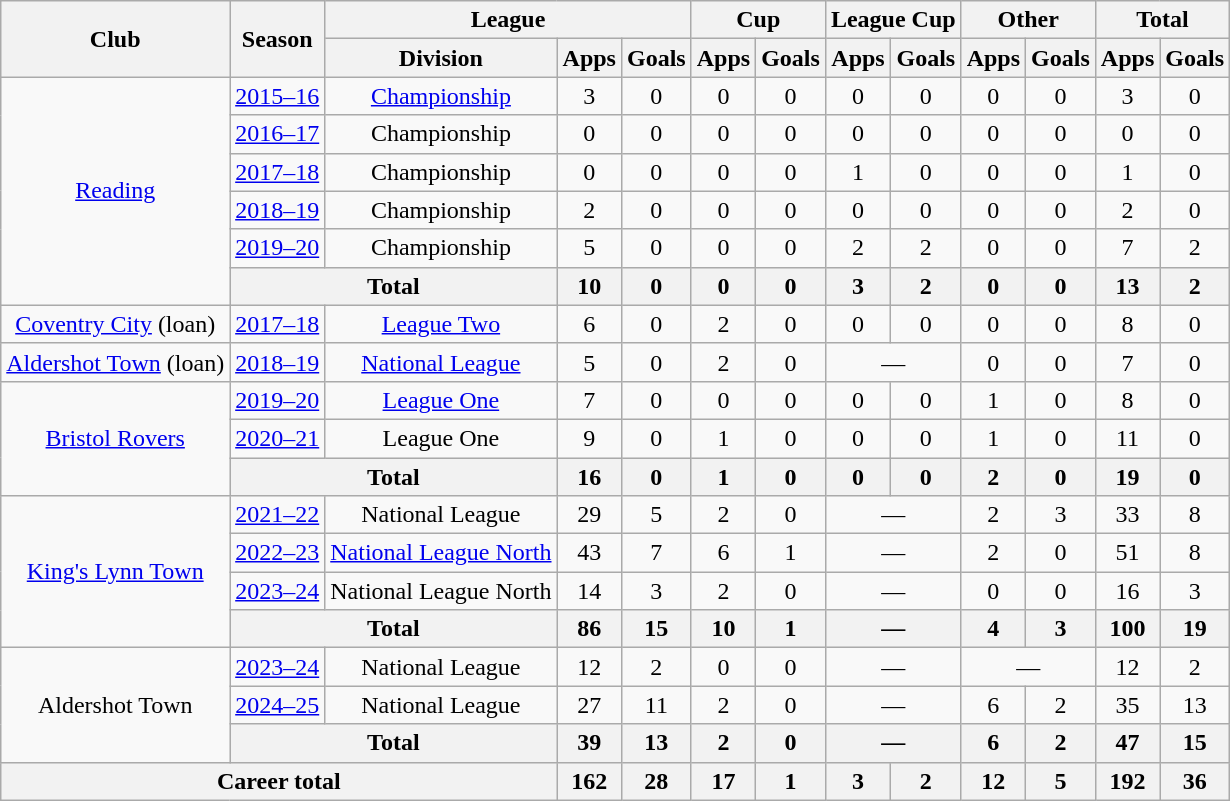<table class="wikitable" style="text-align: center">
<tr>
<th rowspan="2">Club</th>
<th rowspan="2">Season</th>
<th colspan="3">League</th>
<th colspan="2">Cup</th>
<th colspan="2">League Cup</th>
<th colspan="2">Other</th>
<th colspan="2">Total</th>
</tr>
<tr>
<th>Division</th>
<th>Apps</th>
<th>Goals</th>
<th>Apps</th>
<th>Goals</th>
<th>Apps</th>
<th>Goals</th>
<th>Apps</th>
<th>Goals</th>
<th>Apps</th>
<th>Goals</th>
</tr>
<tr>
<td rowspan="6"><a href='#'>Reading</a></td>
<td><a href='#'>2015–16</a></td>
<td><a href='#'>Championship</a></td>
<td>3</td>
<td>0</td>
<td>0</td>
<td>0</td>
<td>0</td>
<td>0</td>
<td>0</td>
<td>0</td>
<td>3</td>
<td>0</td>
</tr>
<tr>
<td><a href='#'>2016–17</a></td>
<td>Championship</td>
<td>0</td>
<td>0</td>
<td>0</td>
<td>0</td>
<td>0</td>
<td>0</td>
<td>0</td>
<td>0</td>
<td>0</td>
<td>0</td>
</tr>
<tr>
<td><a href='#'>2017–18</a></td>
<td>Championship</td>
<td>0</td>
<td>0</td>
<td>0</td>
<td>0</td>
<td>1</td>
<td>0</td>
<td>0</td>
<td>0</td>
<td>1</td>
<td>0</td>
</tr>
<tr>
<td><a href='#'>2018–19</a></td>
<td>Championship</td>
<td>2</td>
<td>0</td>
<td>0</td>
<td>0</td>
<td>0</td>
<td>0</td>
<td>0</td>
<td>0</td>
<td>2</td>
<td>0</td>
</tr>
<tr>
<td><a href='#'>2019–20</a></td>
<td>Championship</td>
<td>5</td>
<td>0</td>
<td>0</td>
<td>0</td>
<td>2</td>
<td>2</td>
<td>0</td>
<td>0</td>
<td>7</td>
<td>2</td>
</tr>
<tr>
<th colspan="2">Total</th>
<th>10</th>
<th>0</th>
<th>0</th>
<th>0</th>
<th>3</th>
<th>2</th>
<th>0</th>
<th>0</th>
<th>13</th>
<th>2</th>
</tr>
<tr>
<td><a href='#'>Coventry City</a> (loan)</td>
<td><a href='#'>2017–18</a></td>
<td><a href='#'>League Two</a></td>
<td>6</td>
<td>0</td>
<td>2</td>
<td>0</td>
<td>0</td>
<td>0</td>
<td>0</td>
<td>0</td>
<td>8</td>
<td>0</td>
</tr>
<tr>
<td><a href='#'>Aldershot Town</a> (loan)</td>
<td><a href='#'>2018–19</a></td>
<td><a href='#'>National League</a></td>
<td>5</td>
<td>0</td>
<td>2</td>
<td>0</td>
<td colspan="2">—</td>
<td>0</td>
<td>0</td>
<td>7</td>
<td>0</td>
</tr>
<tr>
<td rowspan="3"><a href='#'>Bristol Rovers</a></td>
<td><a href='#'>2019–20</a></td>
<td><a href='#'>League One</a></td>
<td>7</td>
<td>0</td>
<td>0</td>
<td>0</td>
<td>0</td>
<td>0</td>
<td>1</td>
<td>0</td>
<td>8</td>
<td>0</td>
</tr>
<tr>
<td><a href='#'>2020–21</a></td>
<td>League One</td>
<td>9</td>
<td>0</td>
<td>1</td>
<td>0</td>
<td>0</td>
<td>0</td>
<td>1</td>
<td>0</td>
<td>11</td>
<td>0</td>
</tr>
<tr>
<th colspan="2">Total</th>
<th>16</th>
<th>0</th>
<th>1</th>
<th>0</th>
<th>0</th>
<th>0</th>
<th>2</th>
<th>0</th>
<th>19</th>
<th>0</th>
</tr>
<tr>
<td rowspan="4"><a href='#'>King's Lynn Town</a></td>
<td><a href='#'>2021–22</a></td>
<td>National League</td>
<td>29</td>
<td>5</td>
<td>2</td>
<td>0</td>
<td colspan="2">—</td>
<td>2</td>
<td>3</td>
<td>33</td>
<td>8</td>
</tr>
<tr>
<td><a href='#'>2022–23</a></td>
<td><a href='#'>National League North</a></td>
<td>43</td>
<td>7</td>
<td>6</td>
<td>1</td>
<td colspan="2">—</td>
<td>2</td>
<td>0</td>
<td>51</td>
<td>8</td>
</tr>
<tr>
<td><a href='#'>2023–24</a></td>
<td>National League North</td>
<td>14</td>
<td>3</td>
<td>2</td>
<td>0</td>
<td colspan="2">—</td>
<td>0</td>
<td>0</td>
<td>16</td>
<td>3</td>
</tr>
<tr>
<th colspan="2">Total</th>
<th>86</th>
<th>15</th>
<th>10</th>
<th>1</th>
<th colspan="2">—</th>
<th>4</th>
<th>3</th>
<th>100</th>
<th>19</th>
</tr>
<tr>
<td rowspan="3">Aldershot Town</td>
<td><a href='#'>2023–24</a></td>
<td>National League</td>
<td>12</td>
<td>2</td>
<td>0</td>
<td>0</td>
<td colspan="2">—</td>
<td colspan="2">—</td>
<td>12</td>
<td>2</td>
</tr>
<tr>
<td><a href='#'>2024–25</a></td>
<td>National League</td>
<td>27</td>
<td>11</td>
<td>2</td>
<td>0</td>
<td colspan="2">—</td>
<td>6</td>
<td>2</td>
<td>35</td>
<td>13</td>
</tr>
<tr>
<th colspan="2">Total</th>
<th>39</th>
<th>13</th>
<th>2</th>
<th>0</th>
<th colspan="2">—</th>
<th>6</th>
<th>2</th>
<th>47</th>
<th>15</th>
</tr>
<tr>
<th colspan="3">Career total</th>
<th>162</th>
<th>28</th>
<th>17</th>
<th>1</th>
<th>3</th>
<th>2</th>
<th>12</th>
<th>5</th>
<th>192</th>
<th>36</th>
</tr>
</table>
